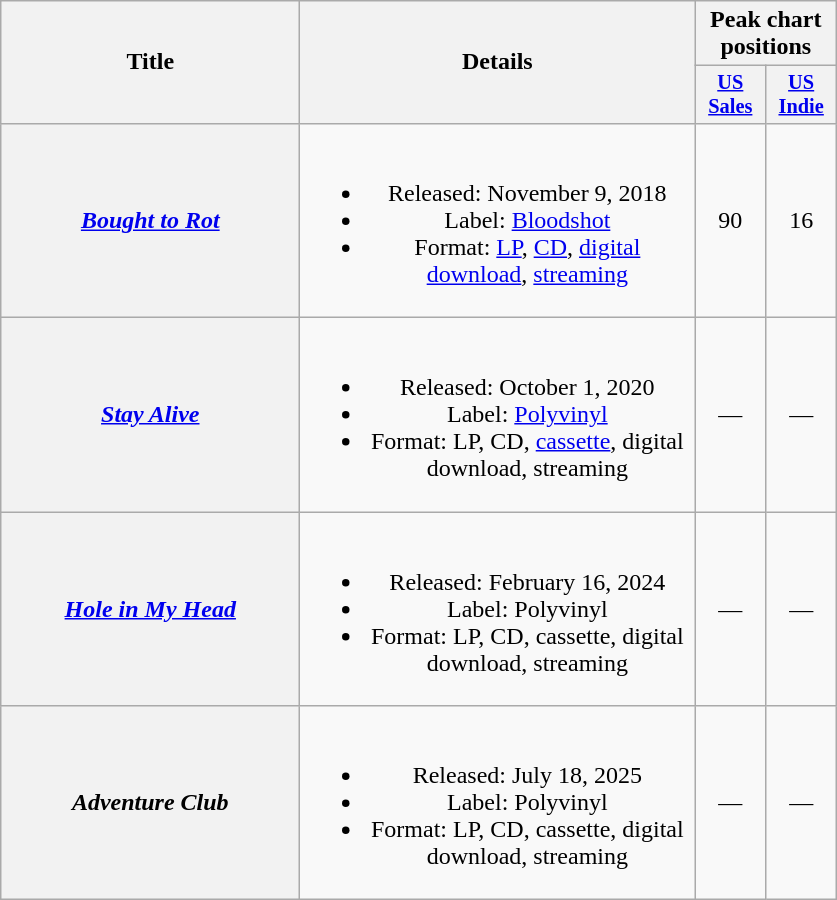<table class="wikitable plainrowheaders" style="text-align:center;" border="1">
<tr>
<th scope="col" rowspan="2" style="width:12em;">Title</th>
<th scope="col" rowspan="2" style="width:16em;">Details</th>
<th scope="col" colspan="2">Peak chart positions</th>
</tr>
<tr>
<th scope="col" style="width:3em;font-size:85%;"><a href='#'>US<br>Sales</a><br></th>
<th scope="col" style="width:3em;font-size:85%;"><a href='#'>US<br>Indie</a><br></th>
</tr>
<tr>
<th scope="row"><em><a href='#'>Bought to Rot</a></em> </th>
<td><br><ul><li>Released: November 9, 2018</li><li>Label: <a href='#'>Bloodshot</a></li><li>Format: <a href='#'>LP</a>, <a href='#'>CD</a>, <a href='#'>digital download</a>, <a href='#'>streaming</a></li></ul></td>
<td>90</td>
<td>16</td>
</tr>
<tr>
<th scope="row"><em><a href='#'>Stay Alive</a></em></th>
<td><br><ul><li>Released: October 1, 2020</li><li>Label: <a href='#'>Polyvinyl</a></li><li>Format: LP, CD, <a href='#'>cassette</a>, digital download, streaming</li></ul></td>
<td>—</td>
<td>—</td>
</tr>
<tr>
<th scope="row"><em><a href='#'>Hole in My Head</a></em></th>
<td><br><ul><li>Released: February 16, 2024</li><li>Label: Polyvinyl</li><li>Format: LP, CD, cassette, digital download, streaming</li></ul></td>
<td>—</td>
<td>—</td>
</tr>
<tr>
<th scope="row"><em>Adventure Club</em> </th>
<td><br><ul><li>Released: July 18, 2025</li><li>Label: Polyvinyl</li><li>Format: LP, CD, cassette, digital download, streaming</li></ul></td>
<td>—</td>
<td>—</td>
</tr>
</table>
